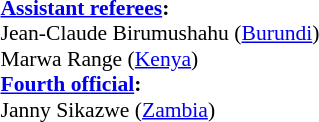<table width=50% style="font-size: 90%">
<tr>
<td><br><strong><a href='#'>Assistant referees</a>:</strong>
<br>Jean-Claude Birumushahu (<a href='#'>Burundi</a>)
<br>Marwa Range (<a href='#'>Kenya</a>)
<br><strong><a href='#'>Fourth official</a>:</strong>
<br>Janny Sikazwe (<a href='#'>Zambia</a>)</td>
</tr>
</table>
